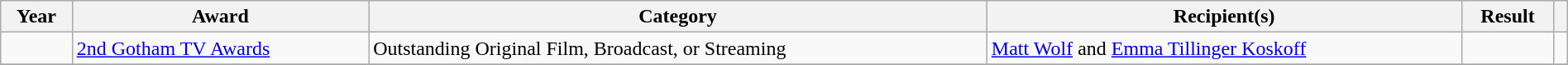<table class="wikitable sortable plainrowheaders" style="width: 100%;">
<tr>
<th scope="col">Year</th>
<th scope="col">Award</th>
<th scope="col">Category</th>
<th scope="col">Recipient(s)</th>
<th scope="col">Result</th>
<th scope="col" class="unsortable"></th>
</tr>
<tr>
<td></td>
<td><a href='#'>2nd Gotham TV Awards</a></td>
<td>Outstanding Original Film, Broadcast, or Streaming</td>
<td><a href='#'>Matt Wolf</a> and <a href='#'>Emma Tillinger Koskoff</a></td>
<td></td>
<td align="center" rowspan="1"></td>
</tr>
<tr>
</tr>
</table>
